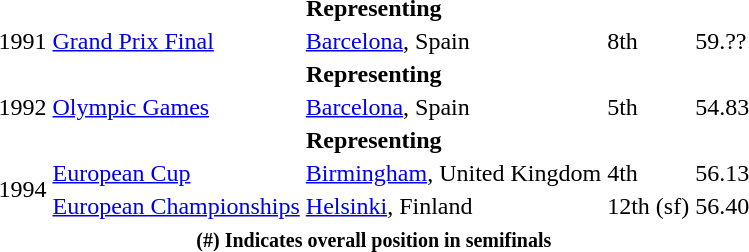<table>
<tr>
<th colspan=6>Representing </th>
</tr>
<tr>
<td>1991</td>
<td><a href='#'>Grand Prix Final</a></td>
<td><a href='#'>Barcelona</a>, Spain</td>
<td>8th</td>
<td>59.??</td>
</tr>
<tr>
<th colspan=6>Representing </th>
</tr>
<tr>
<td>1992</td>
<td><a href='#'>Olympic Games</a></td>
<td><a href='#'>Barcelona</a>, Spain</td>
<td>5th</td>
<td>54.83</td>
</tr>
<tr>
<th colspan=6>Representing </th>
</tr>
<tr>
<td rowspan=2>1994</td>
<td><a href='#'>European Cup</a></td>
<td><a href='#'>Birmingham</a>, United Kingdom</td>
<td>4th</td>
<td>56.13</td>
</tr>
<tr>
<td><a href='#'>European Championships</a></td>
<td><a href='#'>Helsinki</a>, Finland</td>
<td>12th (sf)</td>
<td>56.40</td>
</tr>
<tr>
<th colspan=6><small> <strong>(#) Indicates overall position in semifinals</strong></small></th>
</tr>
</table>
